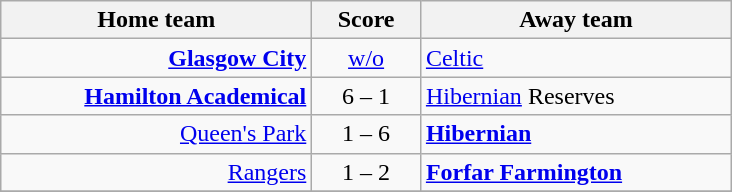<table class="wikitable" style="border-collapse: collapse;">
<tr>
<th align="right" width="200">Home team</th>
<th align="center" width="65"> Score </th>
<th align="left" width="200">Away team</th>
</tr>
<tr>
<td style="text-align: right;"><strong><a href='#'>Glasgow City</a></strong></td>
<td style="text-align: center;"><a href='#'>w/o</a></td>
<td style="text-align: left;"><a href='#'>Celtic</a></td>
</tr>
<tr>
<td style="text-align: right;"><strong><a href='#'>Hamilton Academical</a></strong></td>
<td style="text-align: center;">6 – 1</td>
<td style="text-align: left;"><a href='#'>Hibernian</a> Reserves</td>
</tr>
<tr>
<td style="text-align: right;"><a href='#'>Queen's Park</a></td>
<td style="text-align: center;">1 – 6</td>
<td style="text-align: left;"><strong><a href='#'>Hibernian</a></strong></td>
</tr>
<tr>
<td style="text-align: right;"><a href='#'>Rangers</a></td>
<td style="text-align: center;">1 – 2</td>
<td style="text-align: left;"><strong><a href='#'>Forfar Farmington</a></strong></td>
</tr>
<tr>
</tr>
</table>
